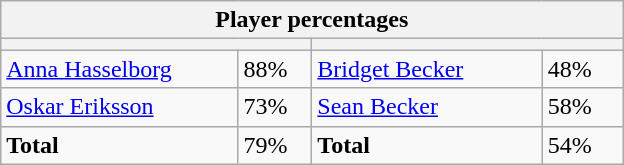<table class="wikitable">
<tr>
<th colspan=4 width=400>Player percentages</th>
</tr>
<tr>
<th colspan=2 width=200 style="white-space:nowrap;"></th>
<th colspan=2 width=200 style="white-space:nowrap;"></th>
</tr>
<tr>
<td><a href='#'>Anna Hasselborg</a></td>
<td>88%</td>
<td><a href='#'>Bridget Becker</a></td>
<td>48%</td>
</tr>
<tr>
<td><a href='#'>Oskar Eriksson</a></td>
<td>73%</td>
<td><a href='#'>Sean Becker</a></td>
<td>58%</td>
</tr>
<tr>
<td><strong>Total</strong></td>
<td>79%</td>
<td><strong>Total</strong></td>
<td>54%</td>
</tr>
</table>
